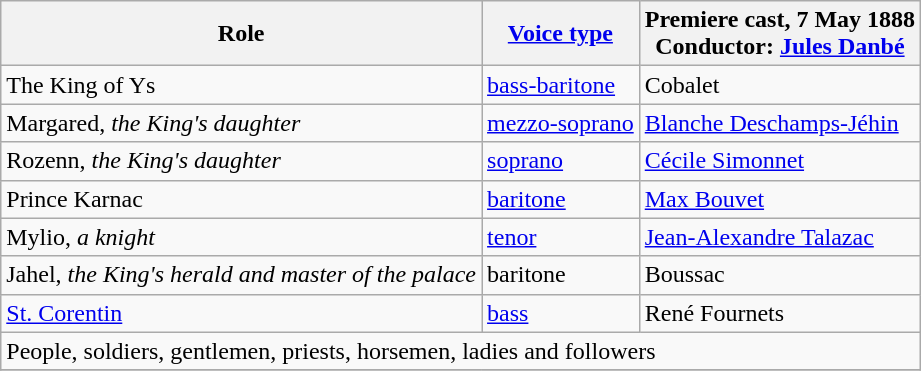<table class="wikitable">
<tr>
<th>Role</th>
<th><a href='#'>Voice type</a></th>
<th>Premiere cast, 7 May 1888<br>Conductor: <a href='#'>Jules Danbé</a></th>
</tr>
<tr>
<td>The King of Ys</td>
<td><a href='#'>bass-baritone</a></td>
<td>Cobalet</td>
</tr>
<tr>
<td>Margared, <em>the King's daughter</em></td>
<td><a href='#'>mezzo-soprano</a></td>
<td><a href='#'>Blanche Deschamps-Jéhin</a></td>
</tr>
<tr>
<td>Rozenn, <em>the King's daughter</em></td>
<td><a href='#'>soprano</a></td>
<td><a href='#'>Cécile Simonnet</a></td>
</tr>
<tr>
<td>Prince Karnac</td>
<td><a href='#'>baritone</a></td>
<td><a href='#'>Max Bouvet</a></td>
</tr>
<tr>
<td>Mylio, <em>a knight</em></td>
<td><a href='#'>tenor</a></td>
<td><a href='#'>Jean-Alexandre Talazac</a></td>
</tr>
<tr>
<td>Jahel, <em>the King's herald and master of the palace</em></td>
<td>baritone</td>
<td>Boussac</td>
</tr>
<tr>
<td><a href='#'>St. Corentin</a></td>
<td><a href='#'>bass</a></td>
<td>René Fournets</td>
</tr>
<tr>
<td colspan="3">People, soldiers, gentlemen, priests, horsemen, ladies and followers</td>
</tr>
<tr>
</tr>
</table>
